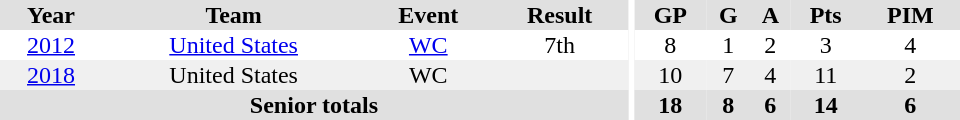<table border="0" cellpadding="1" cellspacing="0" ID="Table3" style="text-align:center; width:40em">
<tr ALIGN="center" bgcolor="#e0e0e0">
<th>Year</th>
<th>Team</th>
<th>Event</th>
<th>Result</th>
<th rowspan="99" bgcolor="#ffffff"></th>
<th>GP</th>
<th>G</th>
<th>A</th>
<th>Pts</th>
<th>PIM</th>
</tr>
<tr>
<td><a href='#'>2012</a></td>
<td><a href='#'>United States</a></td>
<td><a href='#'>WC</a></td>
<td>7th</td>
<td>8</td>
<td>1</td>
<td>2</td>
<td>3</td>
<td>4</td>
</tr>
<tr bgcolor="#f0f0f0">
<td><a href='#'>2018</a></td>
<td>United States</td>
<td>WC</td>
<td></td>
<td>10</td>
<td>7</td>
<td>4</td>
<td>11</td>
<td>2</td>
</tr>
<tr bgcolor="#e0e0e0">
<th colspan="4">Senior totals</th>
<th>18</th>
<th>8</th>
<th>6</th>
<th>14</th>
<th>6</th>
</tr>
</table>
